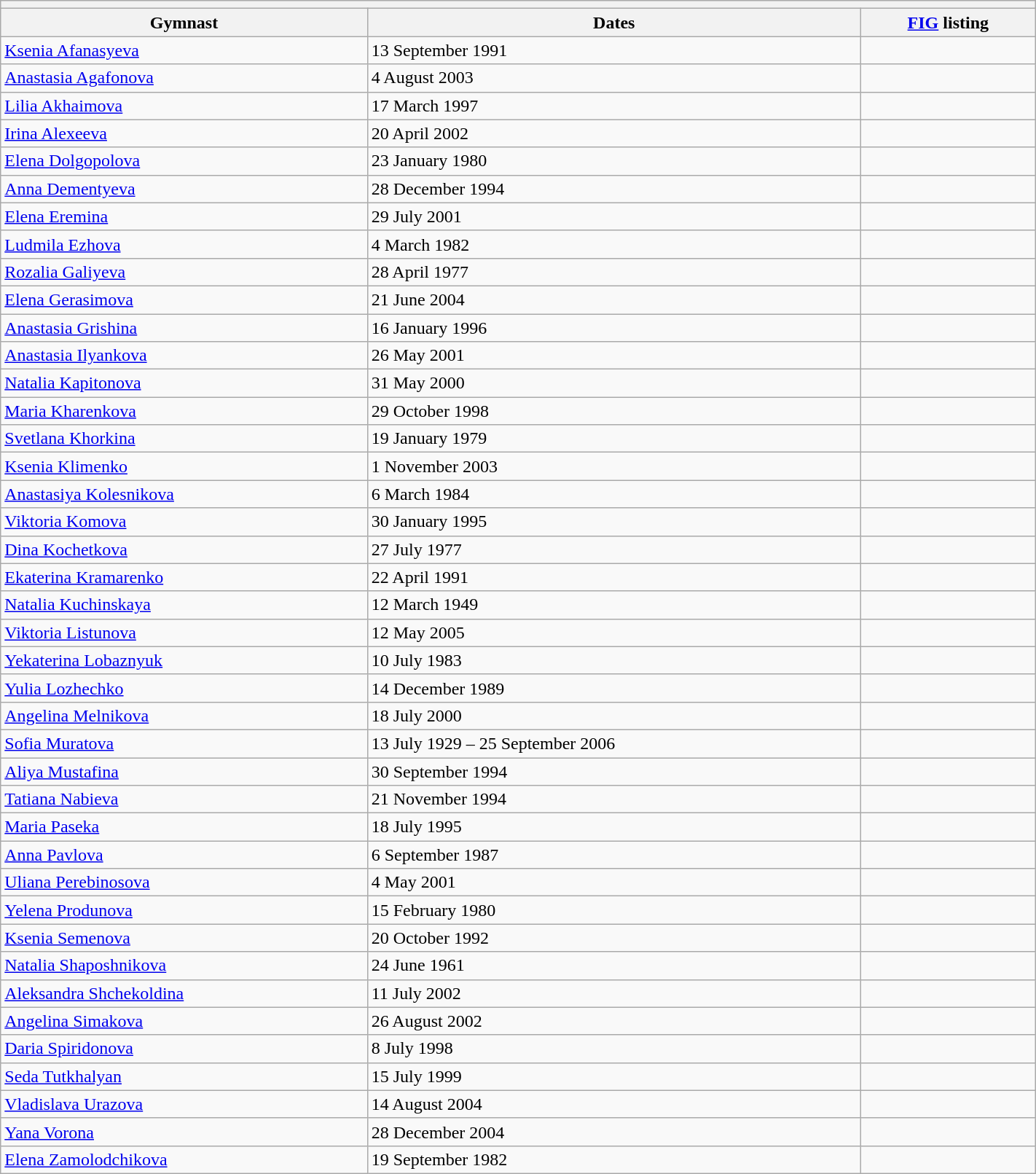<table class="wikitable mw-collapsible mw-collapsed" width="75%">
<tr>
<th colspan="3"></th>
</tr>
<tr>
<th>Gymnast</th>
<th>Dates</th>
<th><a href='#'>FIG</a> listing</th>
</tr>
<tr>
<td><a href='#'>Ksenia Afanasyeva</a></td>
<td>13 September 1991</td>
<td></td>
</tr>
<tr>
<td><a href='#'>Anastasia Agafonova</a></td>
<td>4 August 2003</td>
<td></td>
</tr>
<tr>
<td><a href='#'>Lilia Akhaimova</a></td>
<td>17 March 1997</td>
<td></td>
</tr>
<tr>
<td><a href='#'>Irina Alexeeva</a></td>
<td>20 April 2002</td>
<td></td>
</tr>
<tr>
<td><a href='#'>Elena Dolgopolova</a></td>
<td>23 January 1980</td>
<td></td>
</tr>
<tr>
<td><a href='#'>Anna Dementyeva</a></td>
<td>28 December 1994</td>
<td></td>
</tr>
<tr>
<td><a href='#'>Elena Eremina</a></td>
<td>29 July 2001</td>
<td></td>
</tr>
<tr>
<td><a href='#'>Ludmila Ezhova</a></td>
<td>4 March 1982</td>
<td></td>
</tr>
<tr>
<td><a href='#'>Rozalia Galiyeva</a></td>
<td>28 April 1977</td>
<td></td>
</tr>
<tr>
<td><a href='#'>Elena Gerasimova</a></td>
<td>21 June 2004</td>
<td></td>
</tr>
<tr>
<td><a href='#'>Anastasia Grishina</a></td>
<td>16 January 1996</td>
<td></td>
</tr>
<tr>
<td><a href='#'>Anastasia Ilyankova</a></td>
<td>26 May 2001</td>
<td></td>
</tr>
<tr>
<td><a href='#'>Natalia Kapitonova</a></td>
<td>31 May 2000</td>
<td></td>
</tr>
<tr>
<td><a href='#'>Maria Kharenkova</a></td>
<td>29 October 1998</td>
<td></td>
</tr>
<tr>
<td><a href='#'>Svetlana Khorkina</a></td>
<td>19 January 1979</td>
<td></td>
</tr>
<tr>
<td><a href='#'>Ksenia Klimenko</a></td>
<td>1 November 2003</td>
<td></td>
</tr>
<tr>
<td><a href='#'>Anastasiya Kolesnikova</a></td>
<td>6 March 1984</td>
<td></td>
</tr>
<tr>
<td><a href='#'>Viktoria Komova</a></td>
<td>30 January 1995</td>
<td></td>
</tr>
<tr>
<td><a href='#'>Dina Kochetkova</a></td>
<td>27 July 1977</td>
<td></td>
</tr>
<tr>
<td><a href='#'>Ekaterina Kramarenko</a></td>
<td>22 April 1991</td>
<td></td>
</tr>
<tr>
<td><a href='#'>Natalia Kuchinskaya</a></td>
<td>12 March 1949</td>
<td></td>
</tr>
<tr>
<td><a href='#'>Viktoria Listunova</a></td>
<td>12 May 2005</td>
<td></td>
</tr>
<tr>
<td><a href='#'>Yekaterina Lobaznyuk</a></td>
<td>10 July 1983</td>
<td></td>
</tr>
<tr>
<td><a href='#'>Yulia Lozhechko</a></td>
<td>14 December 1989</td>
<td></td>
</tr>
<tr>
<td><a href='#'>Angelina Melnikova</a></td>
<td>18 July 2000</td>
<td></td>
</tr>
<tr>
<td><a href='#'>Sofia Muratova</a></td>
<td>13 July 1929 – 25 September 2006</td>
<td></td>
</tr>
<tr>
<td><a href='#'>Aliya Mustafina</a></td>
<td>30 September 1994</td>
<td></td>
</tr>
<tr>
<td><a href='#'>Tatiana Nabieva</a></td>
<td>21 November 1994</td>
<td></td>
</tr>
<tr>
<td><a href='#'>Maria Paseka</a></td>
<td>18 July 1995</td>
<td></td>
</tr>
<tr>
<td><a href='#'>Anna Pavlova</a></td>
<td>6 September 1987</td>
<td></td>
</tr>
<tr>
<td><a href='#'>Uliana Perebinosova</a></td>
<td>4 May 2001</td>
<td></td>
</tr>
<tr>
<td><a href='#'>Yelena Produnova</a></td>
<td>15 February 1980</td>
<td></td>
</tr>
<tr>
<td><a href='#'>Ksenia Semenova</a></td>
<td>20 October 1992</td>
<td></td>
</tr>
<tr>
<td><a href='#'>Natalia Shaposhnikova</a></td>
<td>24 June 1961</td>
<td></td>
</tr>
<tr>
<td><a href='#'>Aleksandra Shchekoldina</a></td>
<td>11 July 2002</td>
<td></td>
</tr>
<tr>
<td><a href='#'>Angelina Simakova</a></td>
<td>26 August 2002</td>
<td></td>
</tr>
<tr>
<td><a href='#'>Daria Spiridonova</a></td>
<td>8 July 1998</td>
<td></td>
</tr>
<tr>
<td><a href='#'>Seda Tutkhalyan</a></td>
<td>15 July 1999</td>
<td></td>
</tr>
<tr>
<td><a href='#'>Vladislava Urazova</a></td>
<td>14 August 2004</td>
<td></td>
</tr>
<tr>
<td><a href='#'>Yana Vorona</a></td>
<td>28 December 2004</td>
<td></td>
</tr>
<tr>
<td><a href='#'>Elena Zamolodchikova</a></td>
<td>19 September 1982</td>
<td></td>
</tr>
</table>
